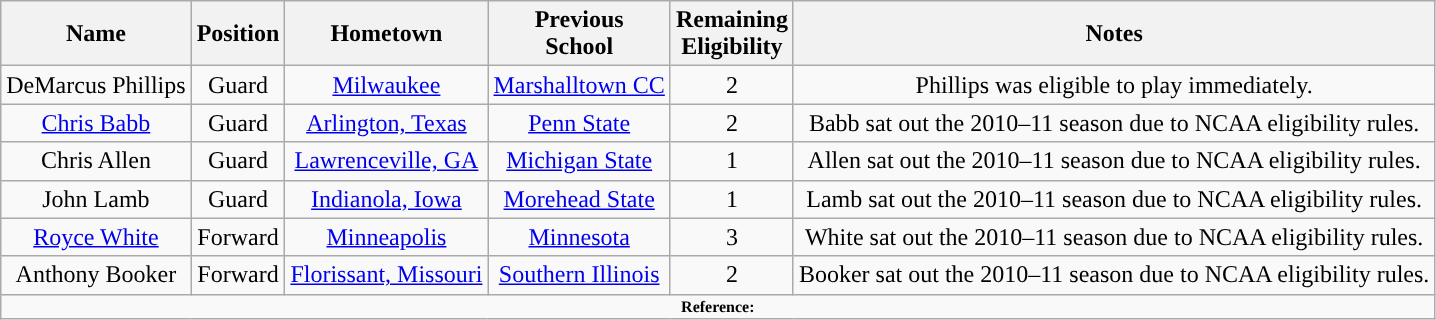<table class="wikitable" style="text-align: center">
<tr align=center>
<th>Name</th>
<th>Position</th>
<th>Hometown</th>
<th>Previous<br>School</th>
<th>Remaining<br>Eligibility</th>
<th>Notes</th>
</tr>
<tr>
<td>DeMarcus Phillips</td>
<td>Guard</td>
<td><a href='#'>Milwaukee</a></td>
<td><a href='#'>Marshalltown CC</a></td>
<td>2</td>
<td>Phillips was eligible to play immediately.</td>
</tr>
<tr>
<td><a href='#'>Chris Babb</a></td>
<td>Guard</td>
<td><a href='#'>Arlington, Texas</a></td>
<td><a href='#'>Penn State</a></td>
<td>2</td>
<td>Babb sat out the 2010–11 season due to NCAA eligibility rules.</td>
</tr>
<tr>
<td>Chris Allen</td>
<td>Guard</td>
<td><a href='#'>Lawrenceville, GA</a></td>
<td><a href='#'>Michigan State</a></td>
<td>1</td>
<td>Allen sat out the 2010–11 season due to NCAA eligibility rules.</td>
</tr>
<tr>
<td>John Lamb</td>
<td>Guard</td>
<td><a href='#'>Indianola, Iowa</a></td>
<td><a href='#'>Morehead State</a></td>
<td>1</td>
<td>Lamb sat out the 2010–11 season due to NCAA eligibility rules.</td>
</tr>
<tr>
<td><a href='#'>Royce White</a></td>
<td>Forward</td>
<td><a href='#'>Minneapolis</a></td>
<td><a href='#'>Minnesota</a></td>
<td>3</td>
<td>White sat out the 2010–11 season due to NCAA eligibility rules.</td>
</tr>
<tr>
<td>Anthony Booker</td>
<td>Forward</td>
<td><a href='#'>Florissant, Missouri</a></td>
<td><a href='#'>Southern Illinois</a></td>
<td>2</td>
<td>Booker sat out the 2010–11 season due to NCAA eligibility rules.</td>
</tr>
<tr>
<td colspan="6"  style="font-size:8pt; text-align:center;"><strong>Reference:</strong></td>
</tr>
</table>
